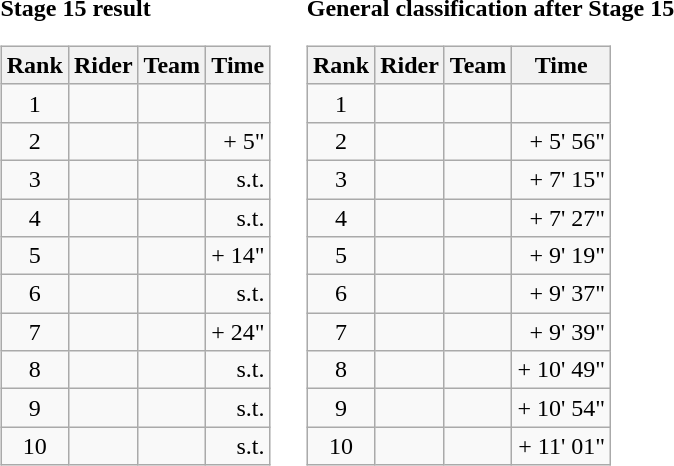<table>
<tr>
<td><strong>Stage 15 result</strong><br><table class="wikitable">
<tr>
<th scope="col">Rank</th>
<th scope="col">Rider</th>
<th scope="col">Team</th>
<th scope="col">Time</th>
</tr>
<tr>
<td style="text-align:center;">1</td>
<td></td>
<td></td>
<td style="text-align:right;"></td>
</tr>
<tr>
<td style="text-align:center;">2</td>
<td></td>
<td></td>
<td style="text-align:right;">+ 5"</td>
</tr>
<tr>
<td style="text-align:center;">3</td>
<td></td>
<td></td>
<td style="text-align:right;">s.t.</td>
</tr>
<tr>
<td style="text-align:center;">4</td>
<td></td>
<td></td>
<td style="text-align:right;">s.t.</td>
</tr>
<tr>
<td style="text-align:center;">5</td>
<td></td>
<td></td>
<td style="text-align:right;">+ 14"</td>
</tr>
<tr>
<td style="text-align:center;">6</td>
<td></td>
<td></td>
<td style="text-align:right;">s.t.</td>
</tr>
<tr>
<td style="text-align:center;">7</td>
<td></td>
<td></td>
<td style="text-align:right;">+ 24"</td>
</tr>
<tr>
<td style="text-align:center;">8</td>
<td></td>
<td></td>
<td style="text-align:right;">s.t.</td>
</tr>
<tr>
<td style="text-align:center;">9</td>
<td></td>
<td></td>
<td style="text-align:right;">s.t.</td>
</tr>
<tr>
<td style="text-align:center;">10</td>
<td></td>
<td></td>
<td style="text-align:right;">s.t.</td>
</tr>
</table>
</td>
<td></td>
<td><strong>General classification after Stage 15</strong><br><table class="wikitable">
<tr>
<th scope="col">Rank</th>
<th scope="col">Rider</th>
<th scope="col">Team</th>
<th scope="col">Time</th>
</tr>
<tr>
<td style="text-align:center;">1</td>
<td></td>
<td></td>
<td style="text-align:right;"></td>
</tr>
<tr>
<td style="text-align:center;">2</td>
<td></td>
<td></td>
<td style="text-align:right;">+ 5' 56"</td>
</tr>
<tr>
<td style="text-align:center;">3</td>
<td></td>
<td></td>
<td style="text-align:right;">+ 7' 15"</td>
</tr>
<tr>
<td style="text-align:center;">4</td>
<td></td>
<td></td>
<td style="text-align:right;">+ 7' 27"</td>
</tr>
<tr>
<td style="text-align:center;">5</td>
<td></td>
<td></td>
<td style="text-align:right;">+ 9' 19"</td>
</tr>
<tr>
<td style="text-align:center;">6</td>
<td></td>
<td></td>
<td style="text-align:right;">+ 9' 37"</td>
</tr>
<tr>
<td style="text-align:center;">7</td>
<td></td>
<td></td>
<td style="text-align:right;">+ 9' 39"</td>
</tr>
<tr>
<td style="text-align:center;">8</td>
<td></td>
<td></td>
<td style="text-align:right;">+ 10' 49"</td>
</tr>
<tr>
<td style="text-align:center;">9</td>
<td></td>
<td></td>
<td style="text-align:right;">+ 10' 54"</td>
</tr>
<tr>
<td style="text-align:center;">10</td>
<td></td>
<td></td>
<td style="text-align:right;">+ 11' 01"</td>
</tr>
</table>
</td>
</tr>
</table>
